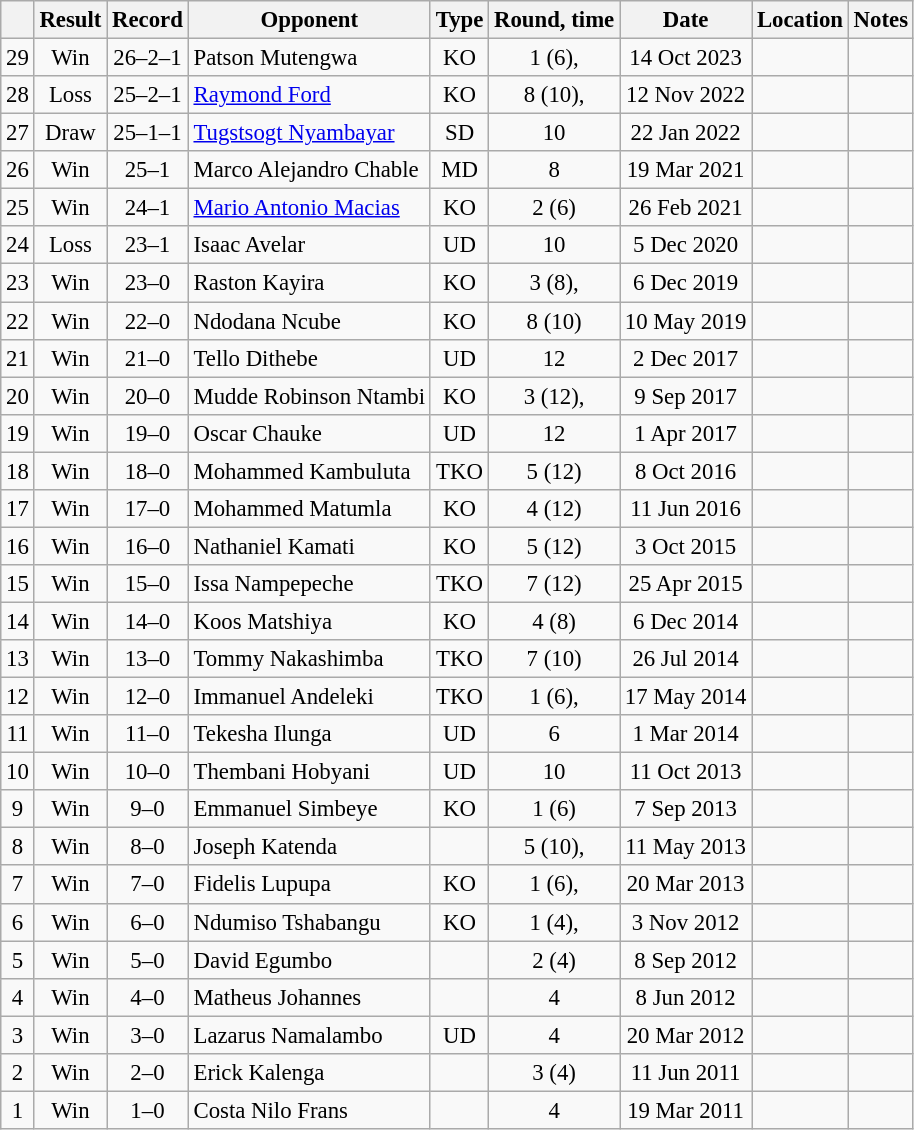<table class="wikitable" style="text-align:center; font-size:95%">
<tr>
<th></th>
<th>Result</th>
<th>Record</th>
<th>Opponent</th>
<th>Type</th>
<th>Round, time</th>
<th>Date</th>
<th>Location</th>
<th>Notes</th>
</tr>
<tr>
<td>29</td>
<td>Win</td>
<td>26–2–1</td>
<td style="text-align:left;"> Patson Mutengwa</td>
<td>KO</td>
<td>1 (6), </td>
<td>14 Oct 2023</td>
<td style="text-align:left;"> </td>
</tr>
<tr>
<td>28</td>
<td>Loss</td>
<td>25–2–1</td>
<td style="text-align:left;"> <a href='#'>Raymond Ford</a></td>
<td>KO</td>
<td>8 (10), </td>
<td>12 Nov 2022</td>
<td style="text-align:left;"> </td>
<td></td>
</tr>
<tr>
<td>27</td>
<td>Draw</td>
<td>25–1–1</td>
<td style="text-align:left;"> <a href='#'>Tugstsogt Nyambayar</a></td>
<td>SD</td>
<td>10</td>
<td>22 Jan 2022</td>
<td style="text-align:left;"> </td>
<td></td>
</tr>
<tr>
<td>26</td>
<td>Win</td>
<td>25–1</td>
<td style="text-align:left;"> Marco Alejandro Chable</td>
<td>MD</td>
<td>8</td>
<td>19 Mar 2021</td>
<td style="text-align:left;"> </td>
<td></td>
</tr>
<tr>
<td>25</td>
<td>Win</td>
<td>24–1</td>
<td style="text-align:left;"> <a href='#'>Mario Antonio Macias</a></td>
<td>KO</td>
<td>2 (6)</td>
<td>26 Feb 2021</td>
<td style="text-align:left;"> </td>
<td></td>
</tr>
<tr>
<td>24</td>
<td>Loss</td>
<td>23–1</td>
<td style="text-align:left;"> Isaac Avelar</td>
<td>UD</td>
<td>10</td>
<td>5 Dec 2020</td>
<td style="text-align:left;"> </td>
<td></td>
</tr>
<tr>
<td>23</td>
<td>Win</td>
<td>23–0</td>
<td style="text-align:left;"> Raston Kayira</td>
<td>KO</td>
<td>3 (8), </td>
<td>6 Dec 2019</td>
<td style="text-align:left;"> </td>
<td></td>
</tr>
<tr>
<td>22</td>
<td>Win</td>
<td>22–0</td>
<td style="text-align:left;"> Ndodana Ncube</td>
<td>KO</td>
<td>8 (10)</td>
<td>10 May 2019</td>
<td style="text-align:left;"> </td>
<td></td>
</tr>
<tr>
<td>21</td>
<td>Win</td>
<td>21–0</td>
<td style="text-align:left;"> Tello Dithebe</td>
<td>UD</td>
<td>12</td>
<td>2 Dec 2017</td>
<td style="text-align:left;"> </td>
<td style="text-align:left;"></td>
</tr>
<tr>
<td>20</td>
<td>Win</td>
<td>20–0</td>
<td style="text-align:left;"> Mudde Robinson Ntambi</td>
<td>KO</td>
<td>3 (12), </td>
<td>9 Sep 2017</td>
<td style="text-align:left;"> </td>
<td style="text-align:left;"></td>
</tr>
<tr>
<td>19</td>
<td>Win</td>
<td>19–0</td>
<td style="text-align:left;"> Oscar Chauke</td>
<td>UD</td>
<td>12</td>
<td>1 Apr 2017</td>
<td style="text-align:left;"> </td>
<td style="text-align:left;"></td>
</tr>
<tr>
<td>18</td>
<td>Win</td>
<td>18–0</td>
<td style="text-align:left;"> Mohammed Kambuluta</td>
<td>TKO</td>
<td>5 (12)</td>
<td>8 Oct 2016</td>
<td style="text-align:left;"> </td>
<td style="text-align:left;"></td>
</tr>
<tr>
<td>17</td>
<td>Win</td>
<td>17–0</td>
<td style="text-align:left;"> Mohammed Matumla</td>
<td>KO</td>
<td>4 (12)</td>
<td>11 Jun 2016</td>
<td style="text-align:left;"> </td>
<td style="text-align:left;"></td>
</tr>
<tr>
<td>16</td>
<td>Win</td>
<td>16–0</td>
<td style="text-align:left;"> Nathaniel Kamati</td>
<td>KO</td>
<td>5 (12)</td>
<td>3 Oct 2015</td>
<td style="text-align:left;"> </td>
<td style="text-align:left;"></td>
</tr>
<tr>
<td>15</td>
<td>Win</td>
<td>15–0</td>
<td style="text-align:left;"> Issa Nampepeche</td>
<td>TKO</td>
<td>7 (12)</td>
<td>25 Apr 2015</td>
<td style="text-align:left;"> </td>
<td style="text-align:left;"></td>
</tr>
<tr>
<td>14</td>
<td>Win</td>
<td>14–0</td>
<td style="text-align:left;"> Koos Matshiya</td>
<td>KO</td>
<td>4 (8)</td>
<td>6 Dec 2014</td>
<td style="text-align:left;"> </td>
<td></td>
</tr>
<tr>
<td>13</td>
<td>Win</td>
<td>13–0</td>
<td style="text-align:left;"> Tommy Nakashimba</td>
<td>TKO</td>
<td>7 (10)</td>
<td>26 Jul 2014</td>
<td style="text-align:left;"> </td>
<td style="text-align:left;"></td>
</tr>
<tr>
<td>12</td>
<td>Win</td>
<td>12–0</td>
<td style="text-align:left;"> Immanuel Andeleki</td>
<td>TKO</td>
<td>1 (6), </td>
<td>17 May 2014</td>
<td style="text-align:left;"> </td>
<td></td>
</tr>
<tr>
<td>11</td>
<td>Win</td>
<td>11–0</td>
<td style="text-align:left;"> Tekesha Ilunga</td>
<td>UD</td>
<td>6</td>
<td>1 Mar 2014</td>
<td style="text-align:left;"> </td>
<td></td>
</tr>
<tr>
<td>10</td>
<td>Win</td>
<td>10–0</td>
<td style="text-align:left;"> Thembani Hobyani</td>
<td>UD</td>
<td>10</td>
<td>11 Oct 2013</td>
<td style="text-align:left;"> </td>
<td></td>
</tr>
<tr>
<td>9</td>
<td>Win</td>
<td>9–0</td>
<td style="text-align:left;"> Emmanuel Simbeye</td>
<td>KO</td>
<td>1 (6)</td>
<td>7 Sep 2013</td>
<td style="text-align:left;"> </td>
<td></td>
</tr>
<tr>
<td>8</td>
<td>Win</td>
<td>8–0</td>
<td style="text-align:left;"> Joseph Katenda</td>
<td></td>
<td>5 (10), </td>
<td>11 May 2013</td>
<td style="text-align:left;"> </td>
<td style="text-align:left;"></td>
</tr>
<tr>
<td>7</td>
<td>Win</td>
<td>7–0</td>
<td style="text-align:left;"> Fidelis Lupupa</td>
<td>KO</td>
<td>1 (6), </td>
<td>20 Mar 2013</td>
<td style="text-align:left;"> </td>
<td></td>
</tr>
<tr>
<td>6</td>
<td>Win</td>
<td>6–0</td>
<td style="text-align:left;"> Ndumiso Tshabangu</td>
<td>KO</td>
<td>1 (4), </td>
<td>3 Nov 2012</td>
<td style="text-align:left;"> </td>
<td></td>
</tr>
<tr>
<td>5</td>
<td>Win</td>
<td>5–0</td>
<td style="text-align:left;"> David Egumbo</td>
<td></td>
<td>2 (4)</td>
<td>8 Sep 2012</td>
<td style="text-align:left;"> </td>
<td></td>
</tr>
<tr>
<td>4</td>
<td>Win</td>
<td>4–0</td>
<td style="text-align:left;"> Matheus Johannes</td>
<td></td>
<td>4</td>
<td>8 Jun 2012</td>
<td style="text-align:left;"> </td>
<td></td>
</tr>
<tr>
<td>3</td>
<td>Win</td>
<td>3–0</td>
<td style="text-align:left;"> Lazarus Namalambo</td>
<td>UD</td>
<td>4</td>
<td>20 Mar 2012</td>
<td style="text-align:left;"> </td>
<td></td>
</tr>
<tr>
<td>2</td>
<td>Win</td>
<td>2–0</td>
<td style="text-align:left;"> Erick Kalenga</td>
<td></td>
<td>3 (4)</td>
<td>11 Jun 2011</td>
<td style="text-align:left;"> </td>
<td></td>
</tr>
<tr>
<td>1</td>
<td>Win</td>
<td>1–0</td>
<td style="text-align:left;"> Costa Nilo Frans</td>
<td></td>
<td>4</td>
<td>19 Mar 2011</td>
<td style="text-align:left;"> </td>
<td></td>
</tr>
</table>
